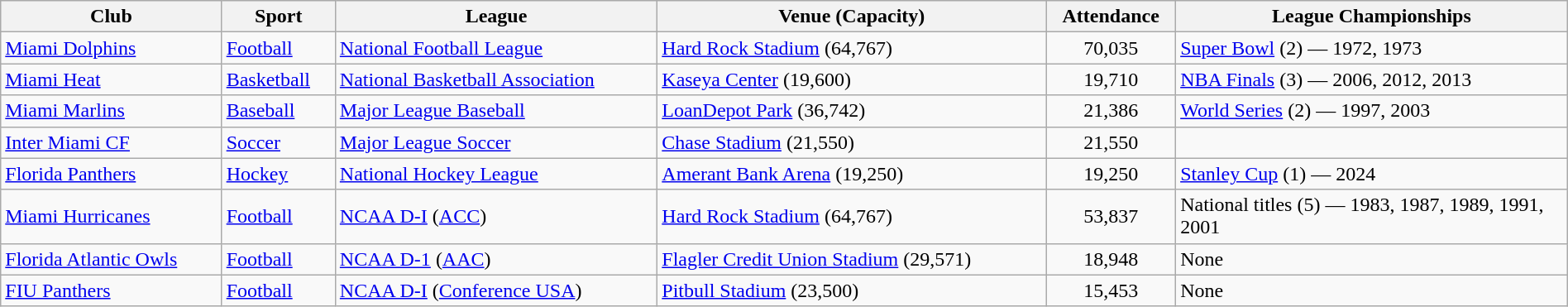<table class="wikitable sortable" style="margin:0 auto; width:100%;">
<tr>
<th>Club</th>
<th>Sport</th>
<th>League</th>
<th>Venue (Capacity)</th>
<th>Attendance</th>
<th style="width:25%;">League Championships</th>
</tr>
<tr>
<td><a href='#'>Miami Dolphins</a></td>
<td><a href='#'>Football</a></td>
<td><a href='#'>National Football League</a></td>
<td><a href='#'>Hard Rock Stadium</a> (64,767)</td>
<td align=center>70,035</td>
<td><a href='#'>Super Bowl</a> (2) — 1972, 1973</td>
</tr>
<tr>
<td><a href='#'>Miami Heat</a></td>
<td><a href='#'>Basketball</a></td>
<td><a href='#'>National Basketball Association</a></td>
<td><a href='#'>Kaseya Center</a> (19,600)</td>
<td style="text-align:center;">19,710</td>
<td><a href='#'>NBA Finals</a> (3) — 2006, 2012, 2013</td>
</tr>
<tr>
<td><a href='#'>Miami Marlins</a></td>
<td><a href='#'>Baseball</a></td>
<td><a href='#'>Major League Baseball</a></td>
<td><a href='#'>LoanDepot Park</a> (36,742)</td>
<td style="text-align:center;">21,386</td>
<td><a href='#'>World Series</a> (2) — 1997, 2003</td>
</tr>
<tr>
<td><a href='#'>Inter Miami CF</a></td>
<td><a href='#'>Soccer</a></td>
<td><a href='#'>Major League Soccer</a></td>
<td><a href='#'>Chase Stadium</a> (21,550)</td>
<td style="text-align:center;">21,550</td>
<td></td>
</tr>
<tr>
<td><a href='#'>Florida Panthers</a></td>
<td><a href='#'>Hockey</a></td>
<td><a href='#'>National Hockey League</a></td>
<td><a href='#'>Amerant Bank Arena</a> (19,250)</td>
<td style="text-align:center;">19,250</td>
<td><a href='#'>Stanley Cup</a> (1) — 2024</td>
</tr>
<tr>
<td><a href='#'>Miami Hurricanes</a></td>
<td><a href='#'>Football</a></td>
<td><a href='#'>NCAA D-I</a> (<a href='#'>ACC</a>)</td>
<td><a href='#'>Hard Rock Stadium</a> (64,767)</td>
<td align=center>53,837</td>
<td>National titles (5) — 1983, 1987, 1989, 1991, 2001</td>
</tr>
<tr>
<td><a href='#'>Florida Atlantic Owls</a></td>
<td><a href='#'>Football</a></td>
<td><a href='#'>NCAA D-1</a> (<a href='#'>AAC</a>)</td>
<td><a href='#'>Flagler Credit Union Stadium</a> (29,571)</td>
<td style="text-align:center;">18,948</td>
<td>None</td>
</tr>
<tr>
<td><a href='#'>FIU Panthers</a></td>
<td><a href='#'>Football</a></td>
<td><a href='#'>NCAA D-I</a> (<a href='#'>Conference USA</a>)</td>
<td><a href='#'>Pitbull Stadium</a> (23,500)</td>
<td align=center>15,453</td>
<td>None</td>
</tr>
</table>
